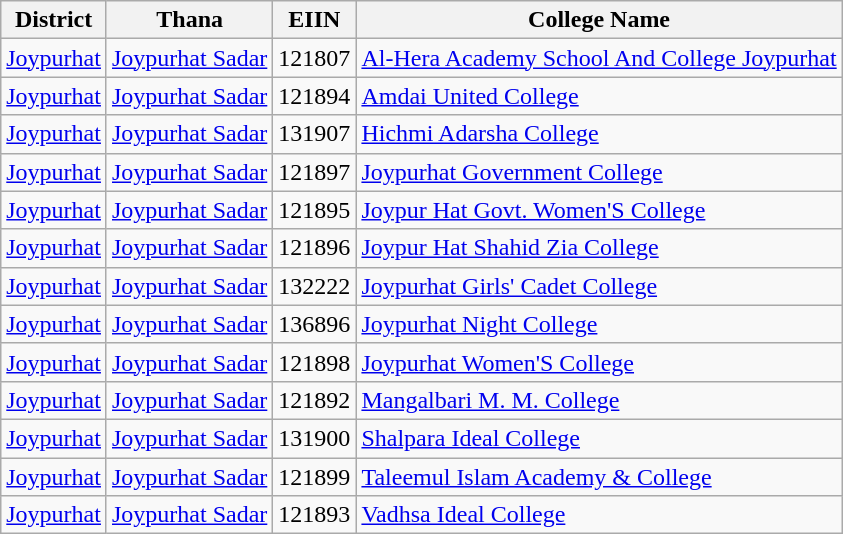<table class="wikitable">
<tr>
<th style="text-align: center;">District</th>
<th style="text-align: center;">Thana</th>
<th style="text-align: center;">EIIN</th>
<th style="text-align: center;">College Name</th>
</tr>
<tr>
<td style="text-align: center;"><a href='#'>Joypurhat</a></td>
<td style="text-align: center;"><a href='#'>Joypurhat Sadar</a></td>
<td style="text-align: center;">121807</td>
<td><a href='#'>Al-Hera Academy School And College Joypurhat</a></td>
</tr>
<tr>
<td style="text-align: center;"><a href='#'>Joypurhat</a></td>
<td style="text-align: center;"><a href='#'>Joypurhat Sadar</a></td>
<td style="text-align: center;">121894</td>
<td><a href='#'>Amdai United College</a></td>
</tr>
<tr>
<td style="text-align: center;"><a href='#'>Joypurhat</a></td>
<td style="text-align: center;"><a href='#'>Joypurhat Sadar</a></td>
<td style="text-align: center;">131907</td>
<td><a href='#'>Hichmi Adarsha College</a></td>
</tr>
<tr>
<td style="text-align: center;"><a href='#'>Joypurhat</a></td>
<td style="text-align: center;"><a href='#'>Joypurhat Sadar</a></td>
<td style="text-align: center;">121897</td>
<td><a href='#'>Joypurhat Government College</a></td>
</tr>
<tr>
<td style="text-align: center;"><a href='#'>Joypurhat</a></td>
<td style="text-align: center;"><a href='#'>Joypurhat Sadar</a></td>
<td style="text-align: center;">121895</td>
<td><a href='#'>Joypur Hat Govt. Women'S College</a></td>
</tr>
<tr>
<td style="text-align: center;"><a href='#'>Joypurhat</a></td>
<td style="text-align: center;"><a href='#'>Joypurhat Sadar</a></td>
<td style="text-align: center;">121896</td>
<td><a href='#'>Joypur Hat Shahid Zia College</a></td>
</tr>
<tr>
<td style="text-align: center;"><a href='#'>Joypurhat</a></td>
<td style="text-align: center;"><a href='#'>Joypurhat Sadar</a></td>
<td style="text-align: center;">132222</td>
<td><a href='#'>Joypurhat Girls' Cadet College</a></td>
</tr>
<tr>
<td style="text-align: center;"><a href='#'>Joypurhat</a></td>
<td style="text-align: center;"><a href='#'>Joypurhat Sadar</a></td>
<td style="text-align: center;">136896</td>
<td><a href='#'>Joypurhat Night College</a></td>
</tr>
<tr>
<td style="text-align: center;"><a href='#'>Joypurhat</a></td>
<td style="text-align: center;"><a href='#'>Joypurhat Sadar</a></td>
<td style="text-align: center;">121898</td>
<td><a href='#'>Joypurhat Women'S College</a></td>
</tr>
<tr>
<td style="text-align: center;"><a href='#'>Joypurhat</a></td>
<td style="text-align: center;"><a href='#'>Joypurhat Sadar</a></td>
<td style="text-align: center;">121892</td>
<td><a href='#'>Mangalbari M. M. College</a></td>
</tr>
<tr>
<td style="text-align: center;"><a href='#'>Joypurhat</a></td>
<td style="text-align: center;"><a href='#'>Joypurhat Sadar</a></td>
<td style="text-align: center;">131900</td>
<td><a href='#'>Shalpara Ideal College</a></td>
</tr>
<tr>
<td style="text-align: center;"><a href='#'>Joypurhat</a></td>
<td style="text-align: center;"><a href='#'>Joypurhat Sadar</a></td>
<td style="text-align: center;">121899</td>
<td><a href='#'>Taleemul Islam Academy & College</a></td>
</tr>
<tr>
<td style="text-align: center;"><a href='#'>Joypurhat</a></td>
<td style="text-align: center;"><a href='#'>Joypurhat Sadar</a></td>
<td style="text-align: center;">121893</td>
<td><a href='#'>Vadhsa Ideal College</a></td>
</tr>
</table>
